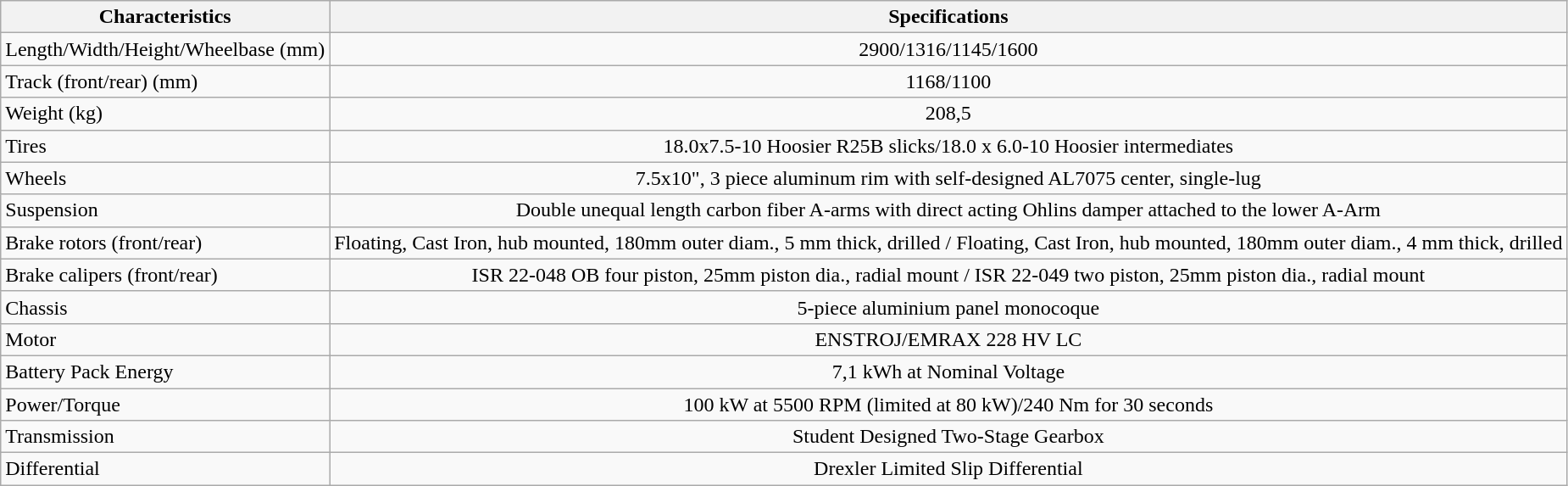<table class="wikitable">
<tr>
<th>Characteristics</th>
<th>Specifications</th>
</tr>
<tr>
<td>Length/Width/Height/Wheelbase (mm)</td>
<td style="text-align:center;">2900/1316/1145/1600</td>
</tr>
<tr>
<td>Track (front/rear) (mm)</td>
<td style="text-align:center;">1168/1100</td>
</tr>
<tr>
<td>Weight (kg)</td>
<td style="text-align:center;">208,5</td>
</tr>
<tr>
<td>Tires</td>
<td style="text-align:center;">18.0x7.5-10 Hoosier R25B slicks/18.0 x 6.0-10 Hoosier intermediates</td>
</tr>
<tr>
<td>Wheels</td>
<td style="text-align:center;">7.5x10", 3 piece aluminum rim with self-designed AL7075 center, single-lug</td>
</tr>
<tr>
<td>Suspension</td>
<td style="text-align:center;">Double unequal length carbon fiber A-arms with direct acting Ohlins damper attached to the lower A-Arm</td>
</tr>
<tr>
<td>Brake rotors (front/rear)</td>
<td style="text-align:center;">Floating, Cast Iron, hub mounted, 180mm outer diam., 5 mm thick, drilled / Floating, Cast Iron, hub mounted, 180mm outer diam., 4 mm thick, drilled</td>
</tr>
<tr>
<td>Brake calipers (front/rear)</td>
<td style="text-align:center;">ISR 22-048 OB four piston, 25mm piston dia., radial mount / ISR 22-049 two piston,  25mm piston dia., radial mount</td>
</tr>
<tr>
<td>Chassis</td>
<td style="text-align:center;">5-piece aluminium panel monocoque</td>
</tr>
<tr>
<td>Motor</td>
<td style="text-align:center;">ENSTROJ/EMRAX 228 HV LC<br></td>
</tr>
<tr>
<td>Battery Pack Energy</td>
<td style="text-align:center;">7,1 kWh at Nominal Voltage</td>
</tr>
<tr>
<td>Power/Torque</td>
<td style="text-align:center;">100 kW at 5500 RPM (limited at 80 kW)/240 Nm for 30 seconds</td>
</tr>
<tr>
<td>Transmission</td>
<td style="text-align:center;">Student Designed Two-Stage Gearbox</td>
</tr>
<tr>
<td>Differential</td>
<td style="text-align:center;">Drexler Limited Slip Differential</td>
</tr>
</table>
